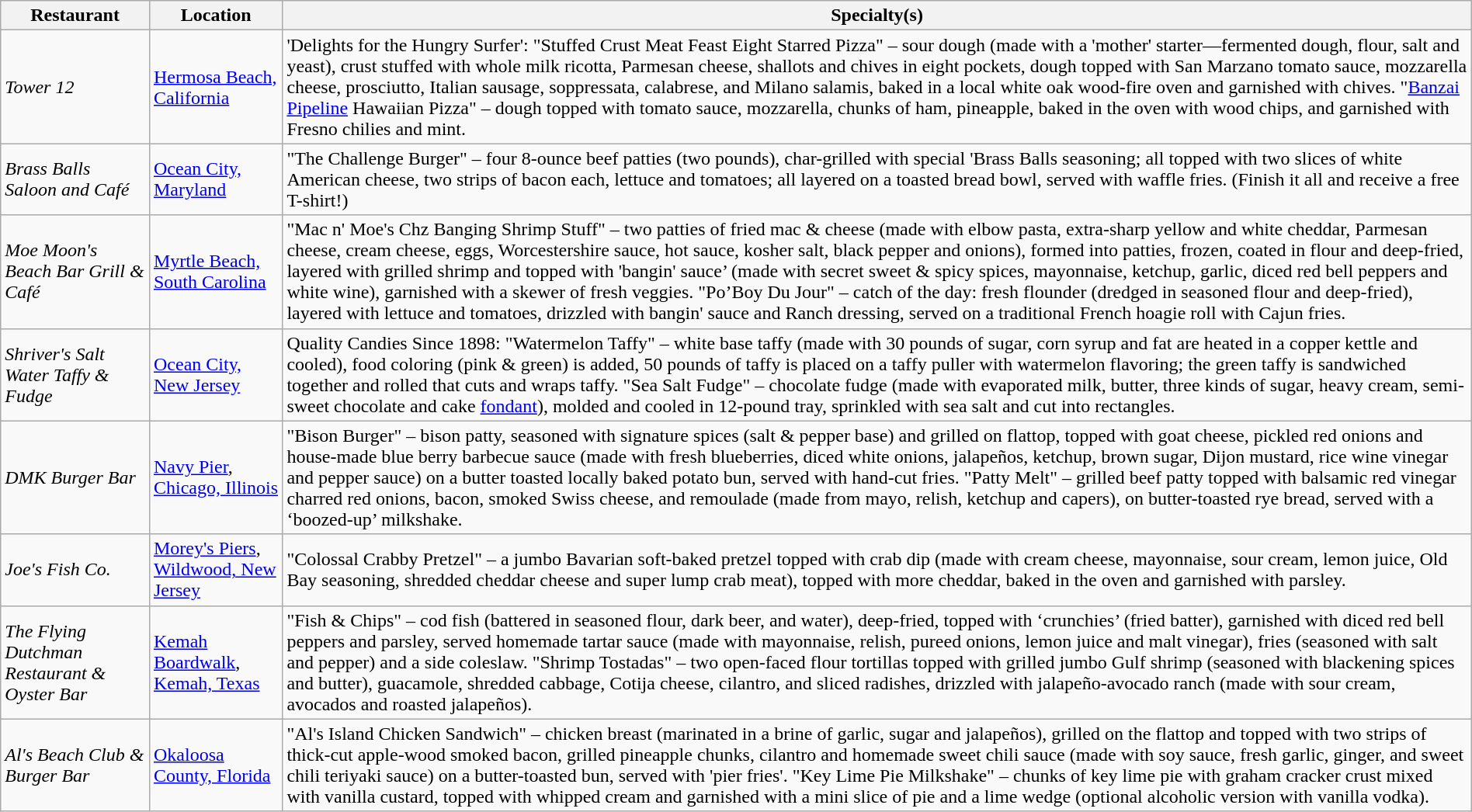<table class="wikitable" style="width:100%;">
<tr>
<th>Restaurant</th>
<th>Location</th>
<th>Specialty(s)</th>
</tr>
<tr>
<td><em>Tower 12</em></td>
<td><a href='#'>Hermosa Beach, California</a></td>
<td>'Delights for the Hungry Surfer': "Stuffed Crust Meat Feast Eight Starred Pizza" – sour dough (made with a 'mother' starter—fermented dough, flour, salt and yeast), crust stuffed with whole milk ricotta, Parmesan cheese, shallots and chives in eight pockets, dough topped with San Marzano tomato sauce, mozzarella cheese, prosciutto, Italian sausage, soppressata, calabrese, and Milano salamis, baked in a local white oak wood-fire oven and garnished with chives. "<a href='#'>Banzai Pipeline</a> Hawaiian Pizza" – dough topped with tomato sauce, mozzarella, chunks of ham, pineapple, baked in the oven with wood chips, and garnished with Fresno chilies and mint.</td>
</tr>
<tr>
<td><em>Brass Balls Saloon and Café</em></td>
<td><a href='#'>Ocean City, Maryland</a></td>
<td>"The Challenge Burger" – four 8-ounce beef patties (two pounds), char-grilled with special 'Brass Balls seasoning; all topped with two slices of white American cheese, two strips of bacon each, lettuce and tomatoes; all layered on a toasted bread bowl, served with waffle fries. (Finish it all and receive a free T-shirt!)</td>
</tr>
<tr>
<td><em>Moe Moon's Beach Bar Grill & Café</em></td>
<td><a href='#'>Myrtle Beach, South Carolina</a></td>
<td>"Mac n' Moe's Chz Banging Shrimp Stuff" – two patties of fried mac & cheese (made with elbow pasta, extra-sharp yellow and white cheddar, Parmesan cheese, cream cheese, eggs, Worcestershire sauce, hot sauce, kosher salt, black pepper and onions), formed into patties, frozen, coated in flour and deep-fried, layered with grilled shrimp and topped with 'bangin' sauce’ (made with secret sweet & spicy spices, mayonnaise, ketchup, garlic, diced red bell peppers and white wine), garnished with a skewer of fresh veggies. "Po’Boy Du Jour" – catch of the day: fresh flounder (dredged in seasoned flour and deep-fried), layered with lettuce and tomatoes, drizzled with bangin' sauce and Ranch dressing, served on a traditional French hoagie roll with Cajun fries.</td>
</tr>
<tr>
<td><em>Shriver's Salt Water Taffy & Fudge</em></td>
<td><a href='#'>Ocean City, New Jersey</a></td>
<td>Quality Candies Since 1898: "Watermelon Taffy" – white base taffy (made with 30 pounds of sugar, corn syrup and fat are heated in a copper kettle and cooled), food coloring (pink & green) is added, 50 pounds of taffy is placed on a taffy puller with watermelon flavoring; the green taffy is sandwiched together and rolled that cuts and wraps taffy. "Sea Salt Fudge" – chocolate fudge (made with evaporated milk, butter, three kinds of sugar, heavy cream, semi-sweet chocolate and cake <a href='#'>fondant</a>), molded and cooled in 12-pound tray, sprinkled with sea salt and cut into rectangles.</td>
</tr>
<tr>
<td><em>DMK Burger Bar</em></td>
<td><a href='#'>Navy Pier</a>, <a href='#'>Chicago, Illinois</a></td>
<td>"Bison Burger" – bison patty, seasoned with signature spices (salt & pepper base) and grilled on flattop, topped with goat cheese, pickled red onions and house-made blue berry barbecue sauce (made with fresh blueberries, diced white onions, jalapeños, ketchup, brown sugar, Dijon mustard, rice wine vinegar and pepper sauce) on a butter toasted locally baked potato bun, served with hand-cut fries. "Patty Melt" – grilled beef patty topped with balsamic red vinegar charred red onions, bacon, smoked Swiss cheese, and remoulade (made from mayo, relish, ketchup and capers), on butter-toasted rye bread, served with a ‘boozed-up’ milkshake.</td>
</tr>
<tr>
<td><em>Joe's Fish Co.</em></td>
<td><a href='#'>Morey's Piers</a>, <a href='#'>Wildwood, New Jersey</a></td>
<td>"Colossal Crabby Pretzel" – a jumbo Bavarian soft-baked pretzel topped with crab dip (made with cream cheese, mayonnaise, sour cream, lemon juice, Old Bay seasoning, shredded cheddar cheese and super lump crab meat), topped with more cheddar, baked in the oven and garnished with parsley.</td>
</tr>
<tr>
<td><em>The Flying Dutchman Restaurant & Oyster Bar</em></td>
<td><a href='#'>Kemah Boardwalk</a>, <a href='#'>Kemah, Texas</a></td>
<td>"Fish & Chips" – cod fish (battered in seasoned flour, dark beer, and water), deep-fried, topped with ‘crunchies’ (fried batter), garnished with diced red bell peppers and parsley, served homemade tartar sauce (made with mayonnaise, relish, pureed onions, lemon juice and malt vinegar), fries (seasoned with salt and pepper) and a side coleslaw. "Shrimp Tostadas" – two open-faced flour tortillas topped with grilled jumbo Gulf shrimp (seasoned with blackening spices and butter), guacamole, shredded cabbage, Cotija cheese, cilantro, and sliced radishes, drizzled with jalapeño-avocado ranch (made with sour cream, avocados and roasted jalapeños).</td>
</tr>
<tr>
<td><em>Al's Beach Club & Burger Bar</em></td>
<td><a href='#'>Okaloosa County, Florida</a></td>
<td>"Al's Island Chicken Sandwich" – chicken breast (marinated in a brine of garlic, sugar and jalapeños), grilled on the flattop and topped with two strips of thick-cut apple-wood smoked bacon, grilled pineapple chunks, cilantro and homemade sweet chili sauce (made with soy sauce, fresh garlic, ginger, and sweet chili teriyaki sauce) on a butter-toasted bun, served with 'pier fries'. "Key Lime Pie Milkshake" – chunks of key lime pie with graham cracker crust mixed with vanilla custard, topped with whipped cream and garnished with a mini slice of pie and a lime wedge (optional alcoholic version with vanilla vodka).</td>
</tr>
</table>
